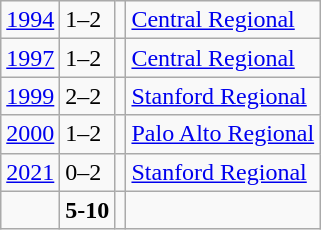<table class="wikitable">
<tr>
<td><a href='#'>1994</a></td>
<td>1–2</td>
<td></td>
<td><a href='#'>Central Regional</a></td>
</tr>
<tr>
<td><a href='#'>1997</a></td>
<td>1–2</td>
<td></td>
<td><a href='#'>Central Regional</a></td>
</tr>
<tr>
<td><a href='#'>1999</a></td>
<td>2–2</td>
<td></td>
<td><a href='#'>Stanford Regional</a></td>
</tr>
<tr>
<td><a href='#'>2000</a></td>
<td>1–2</td>
<td></td>
<td><a href='#'>Palo Alto Regional</a></td>
</tr>
<tr>
<td><a href='#'>2021</a></td>
<td>0–2</td>
<td></td>
<td><a href='#'>Stanford Regional</a></td>
</tr>
<tr>
<td></td>
<td><strong>5-10</strong></td>
<td><strong></strong></td>
<td></td>
</tr>
</table>
